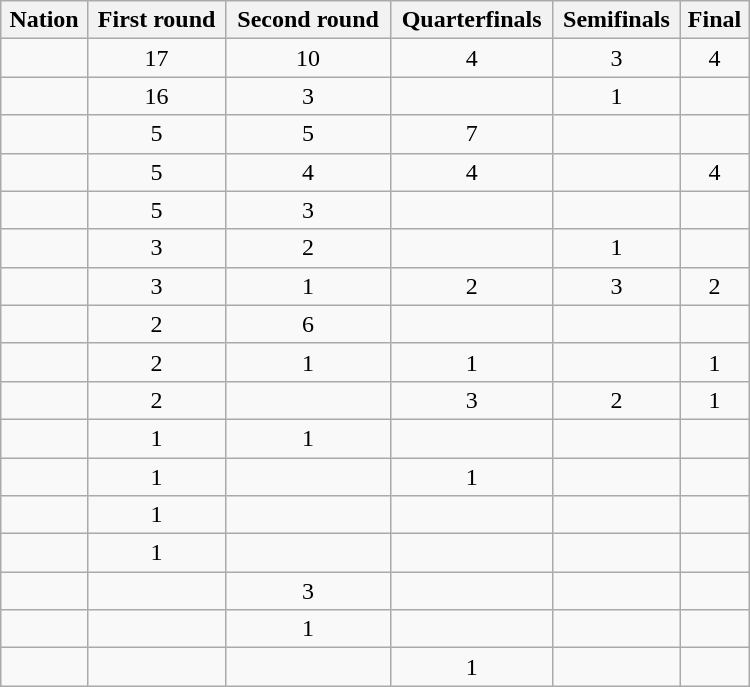<table class="wikitable sortable" style="text-align: center; width:500px ">
<tr>
<th>Nation</th>
<th>First round</th>
<th>Second round</th>
<th>Quarterfinals</th>
<th>Semifinals</th>
<th>Final</th>
</tr>
<tr>
<td></td>
<td>17</td>
<td>10</td>
<td>4</td>
<td>3</td>
<td>4</td>
</tr>
<tr>
<td></td>
<td>16</td>
<td>3</td>
<td></td>
<td>1</td>
<td></td>
</tr>
<tr>
<td></td>
<td>5</td>
<td>5</td>
<td>7</td>
<td></td>
<td></td>
</tr>
<tr>
<td></td>
<td>5</td>
<td>4</td>
<td>4</td>
<td></td>
<td>4</td>
</tr>
<tr>
<td></td>
<td>5</td>
<td>3</td>
<td></td>
<td></td>
<td></td>
</tr>
<tr>
<td></td>
<td>3</td>
<td>2</td>
<td></td>
<td>1</td>
<td></td>
</tr>
<tr>
<td></td>
<td>3</td>
<td>1</td>
<td>2</td>
<td>3</td>
<td>2</td>
</tr>
<tr>
<td></td>
<td>2</td>
<td>6</td>
<td></td>
<td></td>
<td></td>
</tr>
<tr>
<td></td>
<td>2</td>
<td>1</td>
<td>1</td>
<td></td>
<td>1</td>
</tr>
<tr>
<td></td>
<td>2</td>
<td></td>
<td>3</td>
<td>2</td>
<td>1</td>
</tr>
<tr>
<td></td>
<td>1</td>
<td>1</td>
<td></td>
<td></td>
<td></td>
</tr>
<tr>
<td></td>
<td>1</td>
<td></td>
<td>1</td>
<td></td>
<td></td>
</tr>
<tr>
<td></td>
<td>1</td>
<td></td>
<td></td>
<td></td>
<td></td>
</tr>
<tr>
<td></td>
<td>1</td>
<td></td>
<td></td>
<td></td>
<td></td>
</tr>
<tr>
<td></td>
<td></td>
<td>3</td>
<td></td>
<td></td>
<td></td>
</tr>
<tr>
<td></td>
<td></td>
<td>1</td>
<td></td>
<td></td>
<td></td>
</tr>
<tr>
<td></td>
<td></td>
<td></td>
<td>1</td>
<td></td>
<td></td>
</tr>
</table>
